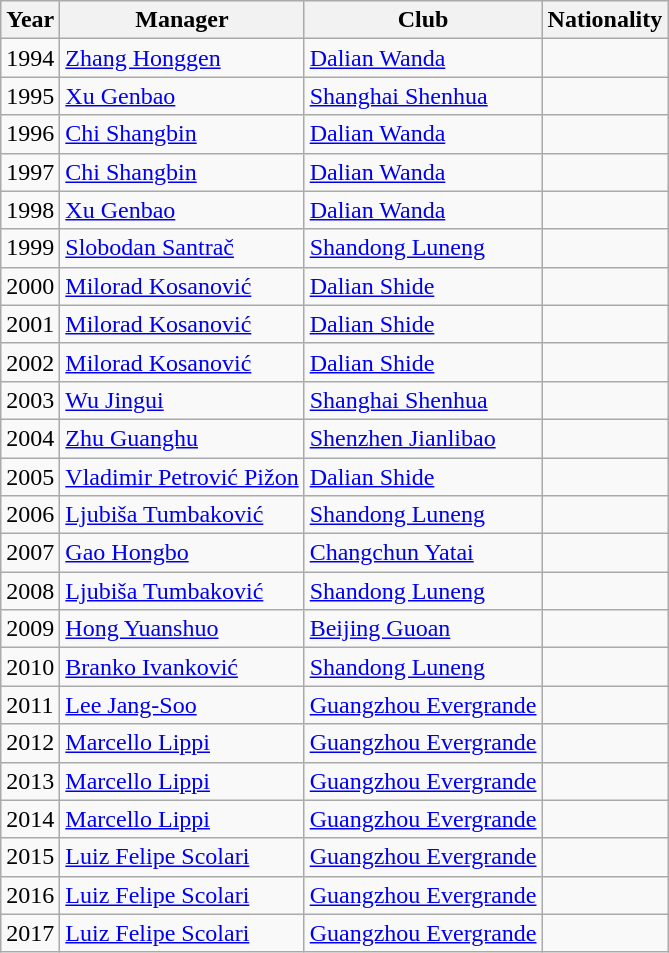<table class="wikitable">
<tr>
<th>Year</th>
<th>Manager</th>
<th>Club</th>
<th>Nationality</th>
</tr>
<tr>
<td>1994</td>
<td><a href='#'>Zhang Honggen</a></td>
<td><a href='#'>Dalian Wanda</a></td>
<td></td>
</tr>
<tr>
<td>1995</td>
<td><a href='#'>Xu Genbao</a></td>
<td><a href='#'>Shanghai Shenhua</a></td>
<td></td>
</tr>
<tr>
<td>1996</td>
<td><a href='#'>Chi Shangbin</a></td>
<td><a href='#'>Dalian Wanda</a></td>
<td></td>
</tr>
<tr>
<td>1997</td>
<td><a href='#'>Chi Shangbin</a></td>
<td><a href='#'>Dalian Wanda</a></td>
<td></td>
</tr>
<tr>
<td>1998</td>
<td><a href='#'>Xu Genbao</a></td>
<td><a href='#'>Dalian Wanda</a></td>
<td></td>
</tr>
<tr>
<td>1999</td>
<td><a href='#'>Slobodan Santrač</a></td>
<td><a href='#'>Shandong Luneng</a></td>
<td></td>
</tr>
<tr>
<td>2000</td>
<td><a href='#'>Milorad Kosanović</a></td>
<td><a href='#'>Dalian Shide</a></td>
<td></td>
</tr>
<tr>
<td>2001</td>
<td><a href='#'>Milorad Kosanović</a></td>
<td><a href='#'>Dalian Shide</a></td>
<td></td>
</tr>
<tr>
<td>2002</td>
<td><a href='#'>Milorad Kosanović</a></td>
<td><a href='#'>Dalian Shide</a></td>
<td></td>
</tr>
<tr>
<td>2003</td>
<td><a href='#'>Wu Jingui</a></td>
<td><a href='#'>Shanghai Shenhua</a></td>
<td></td>
</tr>
<tr>
<td>2004</td>
<td><a href='#'>Zhu Guanghu</a></td>
<td><a href='#'>Shenzhen Jianlibao</a></td>
<td></td>
</tr>
<tr>
<td>2005</td>
<td><a href='#'>Vladimir Petrović Pižon</a></td>
<td><a href='#'>Dalian Shide</a></td>
<td></td>
</tr>
<tr>
<td>2006</td>
<td><a href='#'>Ljubiša Tumbaković</a></td>
<td><a href='#'>Shandong Luneng</a></td>
<td></td>
</tr>
<tr>
<td>2007</td>
<td><a href='#'>Gao Hongbo</a></td>
<td><a href='#'>Changchun Yatai</a></td>
<td></td>
</tr>
<tr>
<td>2008</td>
<td><a href='#'>Ljubiša Tumbaković</a></td>
<td><a href='#'>Shandong Luneng</a></td>
<td></td>
</tr>
<tr>
<td>2009</td>
<td><a href='#'>Hong Yuanshuo</a></td>
<td><a href='#'>Beijing Guoan</a></td>
<td></td>
</tr>
<tr>
<td>2010</td>
<td><a href='#'>Branko Ivanković</a></td>
<td><a href='#'>Shandong Luneng</a></td>
<td></td>
</tr>
<tr>
<td>2011</td>
<td><a href='#'>Lee Jang-Soo</a></td>
<td><a href='#'>Guangzhou Evergrande</a></td>
<td></td>
</tr>
<tr>
<td>2012</td>
<td><a href='#'>Marcello Lippi</a></td>
<td><a href='#'>Guangzhou Evergrande</a></td>
<td></td>
</tr>
<tr>
<td>2013</td>
<td><a href='#'>Marcello Lippi</a></td>
<td><a href='#'>Guangzhou Evergrande</a></td>
<td></td>
</tr>
<tr>
<td>2014</td>
<td><a href='#'>Marcello Lippi</a></td>
<td><a href='#'>Guangzhou Evergrande</a></td>
<td></td>
</tr>
<tr>
<td>2015</td>
<td><a href='#'>Luiz Felipe Scolari</a></td>
<td><a href='#'>Guangzhou Evergrande</a></td>
<td></td>
</tr>
<tr>
<td>2016</td>
<td><a href='#'>Luiz Felipe Scolari</a></td>
<td><a href='#'>Guangzhou Evergrande</a></td>
<td></td>
</tr>
<tr>
<td>2017</td>
<td><a href='#'>Luiz Felipe Scolari</a></td>
<td><a href='#'>Guangzhou Evergrande</a></td>
<td></td>
</tr>
</table>
